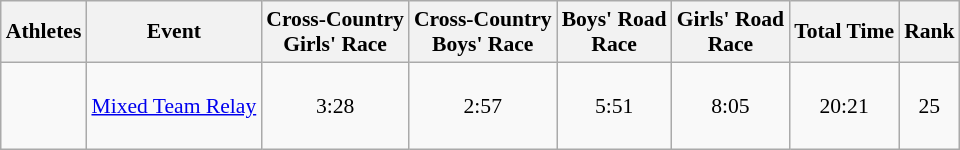<table class="wikitable" style="font-size:90%;">
<tr>
<th>Athletes</th>
<th>Event</th>
<th>Cross-Country<br>Girls' Race</th>
<th>Cross-Country<br>Boys' Race</th>
<th>Boys' Road<br>Race</th>
<th>Girls' Road<br>Race</th>
<th>Total Time</th>
<th>Rank</th>
</tr>
<tr align=center>
<td align=left><br><br><br></td>
<td align=left><a href='#'>Mixed Team Relay</a></td>
<td>3:28</td>
<td>2:57</td>
<td>5:51</td>
<td>8:05</td>
<td>20:21</td>
<td>25</td>
</tr>
</table>
